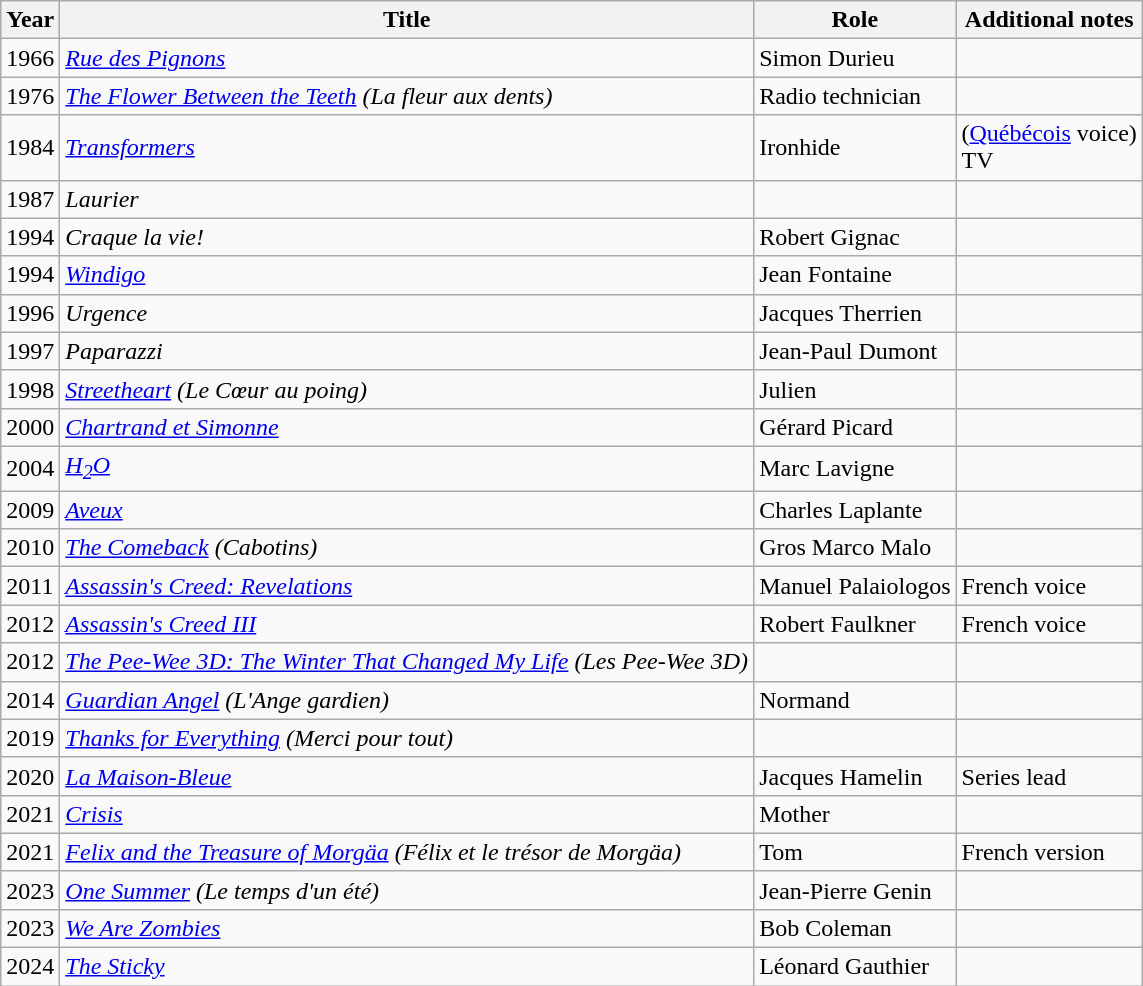<table class="wikitable">
<tr>
<th>Year</th>
<th>Title</th>
<th>Role</th>
<th>Additional notes</th>
</tr>
<tr>
<td>1966</td>
<td><em><a href='#'>Rue des Pignons</a></em></td>
<td>Simon Durieu</td>
<td></td>
</tr>
<tr>
<td>1976</td>
<td><em><a href='#'>The Flower Between the Teeth</a> (La fleur aux dents)</em></td>
<td>Radio technician</td>
<td></td>
</tr>
<tr>
<td>1984</td>
<td><em><a href='#'>Transformers</a></em></td>
<td>Ironhide</td>
<td>(<a href='#'>Québécois</a> voice)<br>TV</td>
</tr>
<tr>
<td>1987</td>
<td><em>Laurier</em></td>
<td></td>
</tr>
<tr>
<td>1994</td>
<td><em>Craque la vie!</em></td>
<td>Robert Gignac</td>
<td></td>
</tr>
<tr>
<td>1994</td>
<td><em><a href='#'>Windigo</a></em></td>
<td>Jean Fontaine</td>
<td></td>
</tr>
<tr>
<td>1996</td>
<td><em>Urgence</em></td>
<td>Jacques Therrien</td>
<td></td>
</tr>
<tr>
<td>1997</td>
<td><em>Paparazzi</em></td>
<td>Jean-Paul Dumont</td>
<td></td>
</tr>
<tr>
<td>1998</td>
<td><em><a href='#'>Streetheart</a> (Le Cœur au poing)</em></td>
<td>Julien</td>
<td></td>
</tr>
<tr>
<td>2000</td>
<td><em><a href='#'>Chartrand et Simonne</a></em></td>
<td>Gérard Picard</td>
<td></td>
</tr>
<tr>
<td>2004</td>
<td><em><a href='#'>H<sub>2</sub>O</a></em></td>
<td>Marc Lavigne</td>
<td></td>
</tr>
<tr>
<td>2009</td>
<td><em><a href='#'>Aveux</a></em></td>
<td>Charles Laplante</td>
<td></td>
</tr>
<tr>
<td>2010</td>
<td><em><a href='#'>The Comeback</a> (Cabotins)</em></td>
<td>Gros Marco Malo</td>
<td></td>
</tr>
<tr>
<td>2011</td>
<td><em><a href='#'>Assassin's Creed: Revelations</a></em></td>
<td>Manuel Palaiologos</td>
<td>French voice</td>
</tr>
<tr>
<td>2012</td>
<td><em><a href='#'>Assassin's Creed III</a></em></td>
<td>Robert Faulkner</td>
<td>French voice</td>
</tr>
<tr>
<td>2012</td>
<td><em><a href='#'>The Pee-Wee 3D: The Winter That Changed My Life</a> (Les Pee-Wee 3D)</em></td>
<td></td>
<td></td>
</tr>
<tr>
<td>2014</td>
<td><em><a href='#'>Guardian Angel</a> (L'Ange gardien)</em></td>
<td>Normand</td>
<td></td>
</tr>
<tr>
<td>2019</td>
<td><em><a href='#'>Thanks for Everything</a> (Merci pour tout)</em></td>
<td></td>
<td></td>
</tr>
<tr>
<td>2020</td>
<td><em><a href='#'>La Maison-Bleue</a></em></td>
<td>Jacques Hamelin</td>
<td>Series lead</td>
</tr>
<tr>
<td>2021</td>
<td><em><a href='#'>Crisis</a></em></td>
<td>Mother</td>
<td></td>
</tr>
<tr>
<td>2021</td>
<td><em><a href='#'>Felix and the Treasure of Morgäa</a> (Félix et le trésor de Morgäa)</em></td>
<td>Tom</td>
<td>French version</td>
</tr>
<tr>
<td>2023</td>
<td><em><a href='#'>One Summer</a> (Le temps d'un été)</em></td>
<td>Jean-Pierre Genin</td>
<td></td>
</tr>
<tr>
<td>2023</td>
<td><em><a href='#'>We Are Zombies</a></em></td>
<td>Bob Coleman</td>
<td></td>
</tr>
<tr>
<td>2024</td>
<td><em><a href='#'>The Sticky</a></em></td>
<td>Léonard Gauthier</td>
<td></td>
</tr>
</table>
